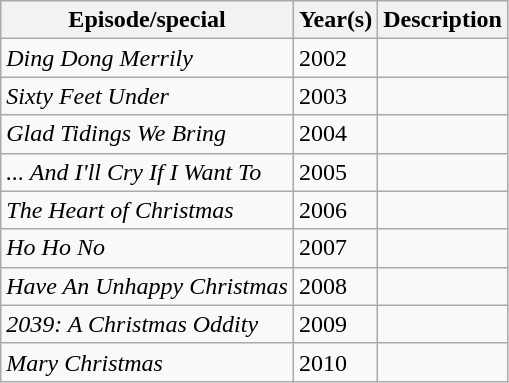<table class="wikitable sortable">
<tr>
<th>Episode/special</th>
<th>Year(s)</th>
<th>Description</th>
</tr>
<tr>
<td><em>Ding Dong Merrily</em></td>
<td>2002</td>
<td></td>
</tr>
<tr>
<td><em>Sixty Feet Under</em></td>
<td>2003</td>
<td></td>
</tr>
<tr>
<td><em>Glad Tidings We Bring</em></td>
<td>2004</td>
<td></td>
</tr>
<tr>
<td><em>... And I'll Cry If I Want To</em></td>
<td>2005</td>
<td></td>
</tr>
<tr>
<td><em>The Heart of Christmas</em></td>
<td>2006</td>
<td></td>
</tr>
<tr>
<td><em>Ho Ho No</em></td>
<td>2007</td>
<td></td>
</tr>
<tr>
<td><em>Have An Unhappy Christmas</em></td>
<td>2008</td>
<td></td>
</tr>
<tr>
<td><em>2039: A Christmas Oddity</em></td>
<td>2009</td>
<td></td>
</tr>
<tr>
<td><em>Mary Christmas</em></td>
<td>2010</td>
<td></td>
</tr>
</table>
